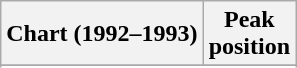<table class="wikitable sortable">
<tr>
<th align="left">Chart (1992–1993)</th>
<th align="center">Peak<br>position</th>
</tr>
<tr>
</tr>
<tr>
</tr>
</table>
